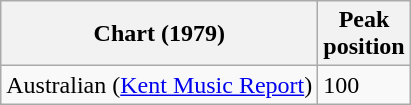<table class="wikitable sortable plainrowheaders">
<tr>
<th scope="col">Chart (1979)</th>
<th scope="col">Peak<br>position</th>
</tr>
<tr>
<td>Australian (<a href='#'>Kent Music Report</a>)</td>
<td>100</td>
</tr>
</table>
